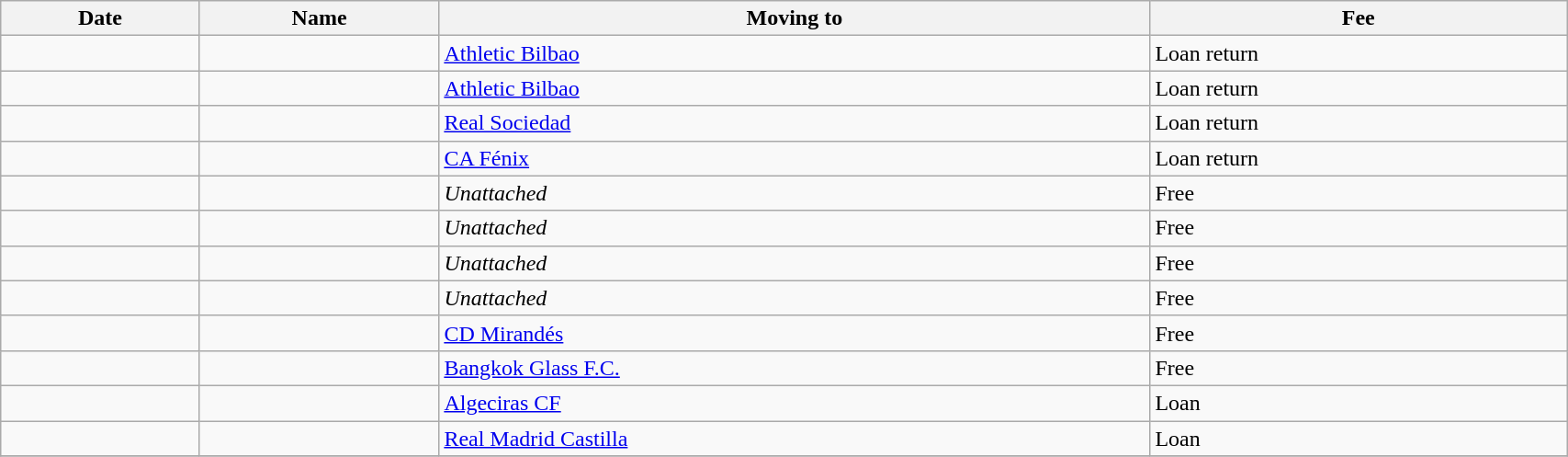<table class="wikitable sortable" width=90%>
<tr>
<th>Date</th>
<th>Name</th>
<th>Moving to</th>
<th>Fee</th>
</tr>
<tr>
<td></td>
<td> </td>
<td> <a href='#'>Athletic Bilbao</a></td>
<td>Loan return</td>
</tr>
<tr>
<td></td>
<td> </td>
<td> <a href='#'>Athletic Bilbao</a></td>
<td>Loan return</td>
</tr>
<tr>
<td></td>
<td> </td>
<td> <a href='#'>Real Sociedad</a></td>
<td>Loan return</td>
</tr>
<tr>
<td></td>
<td> </td>
<td> <a href='#'>CA Fénix</a></td>
<td>Loan return</td>
</tr>
<tr>
<td></td>
<td> </td>
<td> <em>Unattached</em></td>
<td>Free</td>
</tr>
<tr>
<td></td>
<td> </td>
<td> <em>Unattached</em></td>
<td>Free</td>
</tr>
<tr>
<td></td>
<td> </td>
<td> <em>Unattached</em></td>
<td>Free</td>
</tr>
<tr>
<td></td>
<td> </td>
<td> <em>Unattached</em></td>
<td>Free</td>
</tr>
<tr>
<td></td>
<td> </td>
<td> <a href='#'>CD Mirandés</a></td>
<td>Free</td>
</tr>
<tr>
<td></td>
<td> </td>
<td> <a href='#'>Bangkok Glass F.C.</a></td>
<td>Free</td>
</tr>
<tr>
<td></td>
<td> </td>
<td> <a href='#'>Algeciras CF</a></td>
<td>Loan</td>
</tr>
<tr>
<td></td>
<td> </td>
<td> <a href='#'>Real Madrid Castilla</a></td>
<td>Loan</td>
</tr>
<tr>
</tr>
</table>
